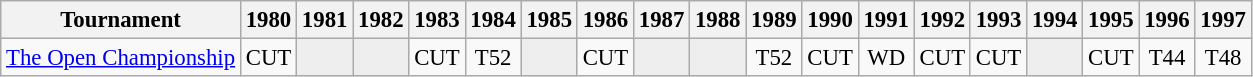<table class="wikitable" style="font-size:95%;text-align:center;">
<tr>
<th>Tournament</th>
<th>1980</th>
<th>1981</th>
<th>1982</th>
<th>1983</th>
<th>1984</th>
<th>1985</th>
<th>1986</th>
<th>1987</th>
<th>1988</th>
<th>1989</th>
<th>1990</th>
<th>1991</th>
<th>1992</th>
<th>1993</th>
<th>1994</th>
<th>1995</th>
<th>1996</th>
<th>1997</th>
</tr>
<tr>
<td align=left><a href='#'>The Open Championship</a></td>
<td>CUT</td>
<td style="background:#eeeeee;"></td>
<td style="background:#eeeeee;"></td>
<td>CUT</td>
<td>T52</td>
<td style="background:#eeeeee;"></td>
<td>CUT</td>
<td style="background:#eeeeee;"></td>
<td style="background:#eeeeee;"></td>
<td>T52</td>
<td>CUT</td>
<td>WD</td>
<td>CUT</td>
<td>CUT</td>
<td style="background:#eeeeee;"></td>
<td>CUT</td>
<td>T44</td>
<td>T48</td>
</tr>
</table>
